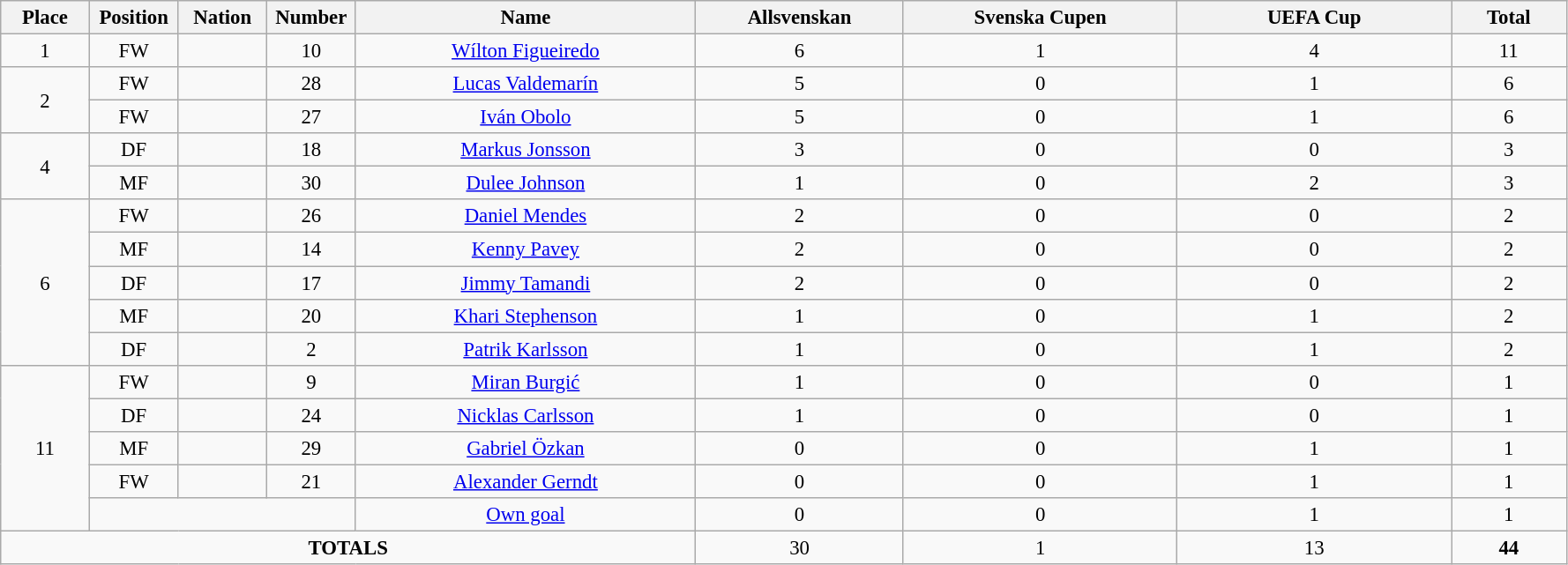<table class="wikitable" style="font-size: 95%; text-align: center;">
<tr>
<th width=60>Place</th>
<th width=60>Position</th>
<th width=60>Nation</th>
<th width=60>Number</th>
<th width=250>Name</th>
<th width=150>Allsvenskan</th>
<th width=200>Svenska Cupen</th>
<th width=200>UEFA Cup</th>
<th width=80><strong>Total</strong></th>
</tr>
<tr>
<td>1</td>
<td>FW</td>
<td></td>
<td>10</td>
<td><a href='#'>Wílton Figueiredo</a></td>
<td>6</td>
<td>1</td>
<td>4</td>
<td>11</td>
</tr>
<tr>
<td rowspan="2">2</td>
<td>FW</td>
<td></td>
<td>28</td>
<td><a href='#'>Lucas Valdemarín</a></td>
<td>5</td>
<td>0</td>
<td>1</td>
<td>6</td>
</tr>
<tr>
<td>FW</td>
<td></td>
<td>27</td>
<td><a href='#'>Iván Obolo</a></td>
<td>5</td>
<td>0</td>
<td>1</td>
<td>6</td>
</tr>
<tr>
<td rowspan="2">4</td>
<td>DF</td>
<td></td>
<td>18</td>
<td><a href='#'>Markus Jonsson</a></td>
<td>3</td>
<td>0</td>
<td>0</td>
<td>3</td>
</tr>
<tr>
<td>MF</td>
<td></td>
<td>30</td>
<td><a href='#'>Dulee Johnson</a></td>
<td>1</td>
<td>0</td>
<td>2</td>
<td>3</td>
</tr>
<tr>
<td rowspan="5">6</td>
<td>FW</td>
<td></td>
<td>26</td>
<td><a href='#'>Daniel Mendes</a></td>
<td>2</td>
<td>0</td>
<td>0</td>
<td>2</td>
</tr>
<tr>
<td>MF</td>
<td></td>
<td>14</td>
<td><a href='#'>Kenny Pavey</a></td>
<td>2</td>
<td>0</td>
<td>0</td>
<td>2</td>
</tr>
<tr>
<td>DF</td>
<td></td>
<td>17</td>
<td><a href='#'>Jimmy Tamandi</a></td>
<td>2</td>
<td>0</td>
<td>0</td>
<td>2</td>
</tr>
<tr>
<td>MF</td>
<td></td>
<td>20</td>
<td><a href='#'>Khari Stephenson</a></td>
<td>1</td>
<td>0</td>
<td>1</td>
<td>2</td>
</tr>
<tr>
<td>DF</td>
<td></td>
<td>2</td>
<td><a href='#'>Patrik Karlsson</a></td>
<td>1</td>
<td>0</td>
<td>1</td>
<td>2</td>
</tr>
<tr>
<td rowspan="5">11</td>
<td>FW</td>
<td></td>
<td>9</td>
<td><a href='#'>Miran Burgić</a></td>
<td>1</td>
<td>0</td>
<td>0</td>
<td>1</td>
</tr>
<tr>
<td>DF</td>
<td></td>
<td>24</td>
<td><a href='#'>Nicklas Carlsson</a></td>
<td>1</td>
<td>0</td>
<td>0</td>
<td>1</td>
</tr>
<tr>
<td>MF</td>
<td></td>
<td>29</td>
<td><a href='#'>Gabriel Özkan</a></td>
<td>0</td>
<td>0</td>
<td>1</td>
<td>1</td>
</tr>
<tr>
<td>FW</td>
<td></td>
<td>21</td>
<td><a href='#'>Alexander Gerndt</a></td>
<td>0</td>
<td>0</td>
<td>1</td>
<td>1</td>
</tr>
<tr>
<td colspan="3"></td>
<td><a href='#'>Own goal</a></td>
<td>0</td>
<td>0</td>
<td>1</td>
<td>1</td>
</tr>
<tr>
<td colspan="5"><strong>TOTALS</strong></td>
<td>30</td>
<td>1</td>
<td>13</td>
<td><strong>44</strong></td>
</tr>
</table>
